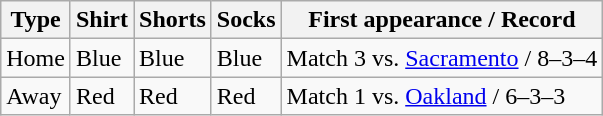<table class="wikitable">
<tr>
<th>Type</th>
<th>Shirt</th>
<th>Shorts</th>
<th>Socks</th>
<th>First appearance / Record</th>
</tr>
<tr>
<td>Home</td>
<td>Blue</td>
<td>Blue</td>
<td>Blue</td>
<td>Match 3 vs. <a href='#'>Sacramento</a> / 8–3–4</td>
</tr>
<tr>
<td>Away</td>
<td>Red</td>
<td>Red</td>
<td>Red</td>
<td>Match 1 vs. <a href='#'>Oakland</a> / 6–3–3</td>
</tr>
</table>
